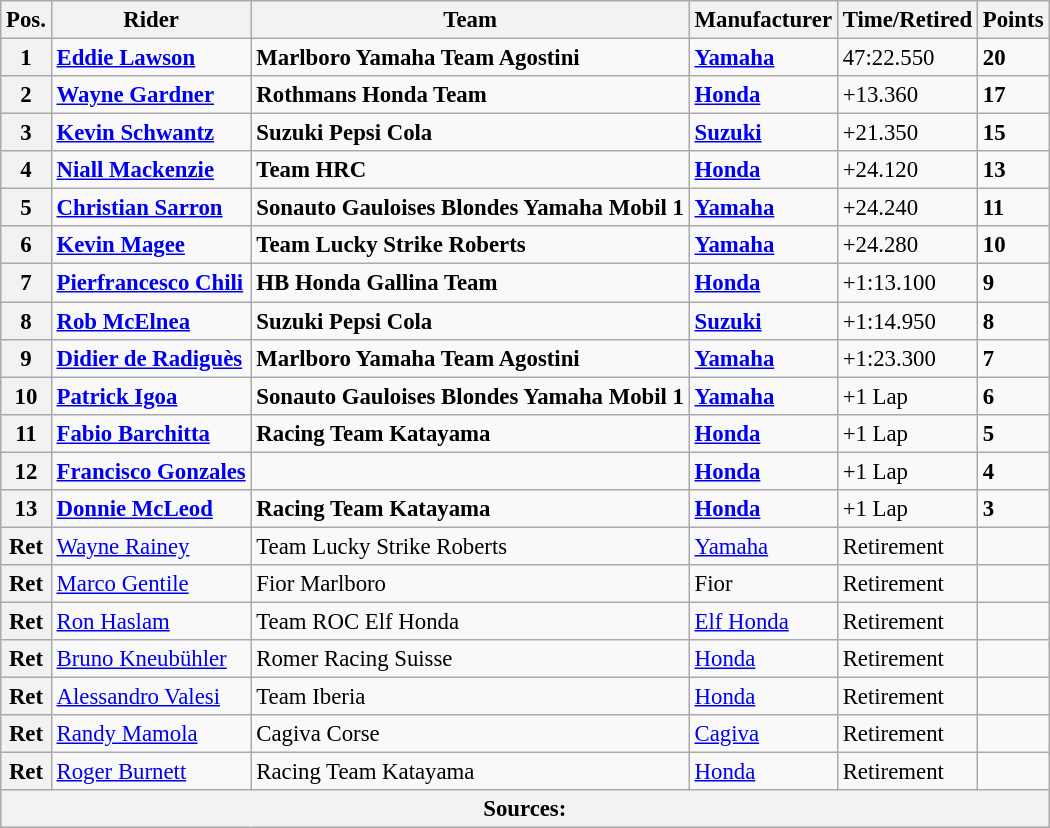<table class="wikitable" style="font-size: 95%;">
<tr>
<th>Pos.</th>
<th>Rider</th>
<th>Team</th>
<th>Manufacturer</th>
<th>Time/Retired</th>
<th>Points</th>
</tr>
<tr>
<th>1</th>
<td> <strong><a href='#'>Eddie Lawson</a></strong></td>
<td><strong>Marlboro Yamaha Team Agostini</strong></td>
<td><strong><a href='#'>Yamaha</a></strong></td>
<td>47:22.550</td>
<td><strong>20</strong></td>
</tr>
<tr>
<th>2</th>
<td> <strong><a href='#'>Wayne Gardner</a></strong></td>
<td><strong>Rothmans Honda Team</strong></td>
<td><strong><a href='#'>Honda</a></strong></td>
<td>+13.360</td>
<td><strong>17</strong></td>
</tr>
<tr>
<th>3</th>
<td> <strong><a href='#'>Kevin Schwantz</a></strong></td>
<td><strong>Suzuki Pepsi Cola</strong></td>
<td><strong><a href='#'>Suzuki</a></strong></td>
<td>+21.350</td>
<td><strong>15</strong></td>
</tr>
<tr>
<th>4</th>
<td> <strong><a href='#'>Niall Mackenzie</a></strong></td>
<td><strong>Team HRC</strong></td>
<td><strong><a href='#'>Honda</a></strong></td>
<td>+24.120</td>
<td><strong>13</strong></td>
</tr>
<tr>
<th>5</th>
<td> <strong><a href='#'>Christian Sarron</a></strong></td>
<td><strong>Sonauto Gauloises Blondes Yamaha Mobil 1</strong></td>
<td><strong><a href='#'>Yamaha</a></strong></td>
<td>+24.240</td>
<td><strong>11</strong></td>
</tr>
<tr>
<th>6</th>
<td> <strong><a href='#'>Kevin Magee</a></strong></td>
<td><strong>Team Lucky Strike Roberts</strong></td>
<td><strong><a href='#'>Yamaha</a></strong></td>
<td>+24.280</td>
<td><strong>10</strong></td>
</tr>
<tr>
<th>7</th>
<td> <strong><a href='#'>Pierfrancesco Chili</a></strong></td>
<td><strong>HB Honda Gallina Team</strong></td>
<td><strong><a href='#'>Honda</a></strong></td>
<td>+1:13.100</td>
<td><strong>9</strong></td>
</tr>
<tr>
<th>8</th>
<td> <strong><a href='#'>Rob McElnea</a></strong></td>
<td><strong>Suzuki Pepsi Cola</strong></td>
<td><strong><a href='#'>Suzuki</a></strong></td>
<td>+1:14.950</td>
<td><strong>8</strong></td>
</tr>
<tr>
<th>9</th>
<td> <strong><a href='#'>Didier de Radiguès</a></strong></td>
<td><strong>Marlboro Yamaha Team Agostini</strong></td>
<td><strong><a href='#'>Yamaha</a></strong></td>
<td>+1:23.300</td>
<td><strong>7</strong></td>
</tr>
<tr>
<th>10</th>
<td> <strong><a href='#'>Patrick Igoa</a></strong></td>
<td><strong>Sonauto Gauloises Blondes Yamaha Mobil 1</strong></td>
<td><strong><a href='#'>Yamaha</a></strong></td>
<td>+1 Lap</td>
<td><strong>6</strong></td>
</tr>
<tr>
<th>11</th>
<td> <strong><a href='#'>Fabio Barchitta</a></strong></td>
<td><strong>Racing Team Katayama</strong></td>
<td><strong><a href='#'>Honda</a></strong></td>
<td>+1 Lap</td>
<td><strong>5</strong></td>
</tr>
<tr>
<th>12</th>
<td> <strong><a href='#'>Francisco Gonzales</a></strong></td>
<td></td>
<td><strong><a href='#'>Honda</a></strong></td>
<td>+1 Lap</td>
<td><strong>4</strong></td>
</tr>
<tr>
<th>13</th>
<td> <strong><a href='#'>Donnie McLeod</a></strong></td>
<td><strong>Racing Team Katayama</strong></td>
<td><strong><a href='#'>Honda</a></strong></td>
<td>+1 Lap</td>
<td><strong>3</strong></td>
</tr>
<tr>
<th>Ret</th>
<td> <a href='#'>Wayne Rainey</a></td>
<td>Team Lucky Strike Roberts</td>
<td><a href='#'>Yamaha</a></td>
<td>Retirement</td>
<td></td>
</tr>
<tr>
<th>Ret</th>
<td> <a href='#'>Marco Gentile</a></td>
<td>Fior Marlboro</td>
<td>Fior</td>
<td>Retirement</td>
<td></td>
</tr>
<tr>
<th>Ret</th>
<td> <a href='#'>Ron Haslam</a></td>
<td>Team ROC Elf Honda</td>
<td><a href='#'>Elf Honda</a></td>
<td>Retirement</td>
<td></td>
</tr>
<tr>
<th>Ret</th>
<td> <a href='#'>Bruno Kneubühler</a></td>
<td>Romer Racing Suisse</td>
<td><a href='#'>Honda</a></td>
<td>Retirement</td>
<td></td>
</tr>
<tr>
<th>Ret</th>
<td> <a href='#'>Alessandro Valesi</a></td>
<td>Team Iberia</td>
<td><a href='#'>Honda</a></td>
<td>Retirement</td>
<td></td>
</tr>
<tr>
<th>Ret</th>
<td> <a href='#'>Randy Mamola</a></td>
<td>Cagiva Corse</td>
<td><a href='#'>Cagiva</a></td>
<td>Retirement</td>
<td></td>
</tr>
<tr>
<th>Ret</th>
<td> <a href='#'>Roger Burnett</a></td>
<td>Racing Team Katayama</td>
<td><a href='#'>Honda</a></td>
<td>Retirement</td>
<td></td>
</tr>
<tr>
<th colspan=8>Sources: </th>
</tr>
</table>
